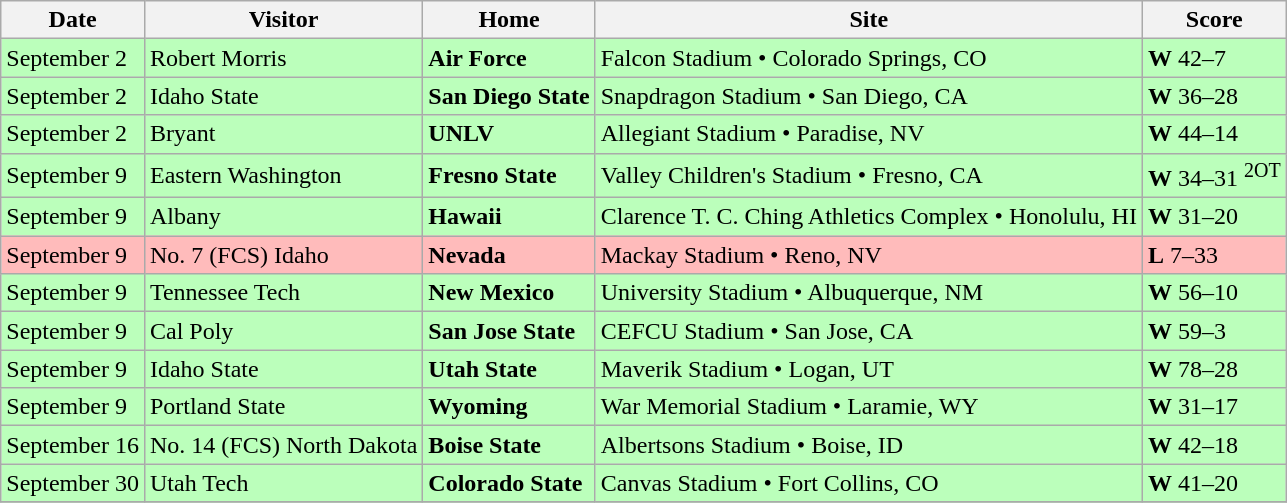<table class="wikitable">
<tr>
<th>Date</th>
<th>Visitor</th>
<th>Home</th>
<th>Site</th>
<th>Score</th>
</tr>
<tr style="background:#bfb;">
<td>September 2</td>
<td>Robert Morris</td>
<td><strong>Air Force</strong></td>
<td>Falcon Stadium • Colorado Springs, CO</td>
<td><strong>W</strong> 42–7</td>
</tr>
<tr style="background:#bfb;">
<td>September 2</td>
<td>Idaho State</td>
<td><strong>San Diego State</strong></td>
<td>Snapdragon Stadium • San Diego, CA</td>
<td><strong>W</strong> 36–28</td>
</tr>
<tr style="background:#bfb;">
<td>September 2</td>
<td>Bryant</td>
<td><strong>UNLV</strong></td>
<td>Allegiant Stadium • Paradise, NV</td>
<td><strong>W</strong> 44–14</td>
</tr>
<tr style="background:#bfb;">
<td>September 9</td>
<td>Eastern Washington</td>
<td><strong>Fresno State</strong></td>
<td>Valley Children's Stadium • Fresno, CA</td>
<td><strong>W</strong> 34–31 <sup>2OT</sup></td>
</tr>
<tr style="background:#bfb;">
<td>September 9</td>
<td>Albany</td>
<td><strong>Hawaii</strong></td>
<td>Clarence T. C. Ching Athletics Complex • Honolulu, HI</td>
<td><strong>W</strong> 31–20</td>
</tr>
<tr style="background:#fbb;">
<td>September 9</td>
<td>No. 7 (FCS) Idaho</td>
<td><strong>Nevada</strong></td>
<td>Mackay Stadium • Reno, NV</td>
<td><strong>L</strong> 7–33</td>
</tr>
<tr style="background:#bfb;">
<td>September 9</td>
<td>Tennessee Tech</td>
<td><strong>New Mexico</strong></td>
<td>University Stadium • Albuquerque, NM</td>
<td><strong>W</strong> 56–10</td>
</tr>
<tr style="background:#bfb;">
<td>September 9</td>
<td>Cal Poly</td>
<td><strong>San Jose State</strong></td>
<td>CEFCU Stadium • San Jose, CA</td>
<td><strong>W</strong> 59–3</td>
</tr>
<tr style="background:#bfb;">
<td>September 9</td>
<td>Idaho State</td>
<td><strong>Utah State</strong></td>
<td>Maverik Stadium • Logan, UT</td>
<td><strong>W</strong> 78–28</td>
</tr>
<tr style="background:#bfb;">
<td>September 9</td>
<td>Portland State</td>
<td><strong>Wyoming</strong></td>
<td>War Memorial Stadium • Laramie, WY</td>
<td><strong>W</strong> 31–17</td>
</tr>
<tr style="background:#bfb;">
<td>September 16</td>
<td>No. 14 (FCS) North Dakota</td>
<td><strong>Boise State</strong></td>
<td>Albertsons Stadium • Boise, ID</td>
<td><strong>W</strong> 42–18</td>
</tr>
<tr style="background:#bfb;">
<td>September 30</td>
<td>Utah Tech</td>
<td><strong>Colorado State</strong></td>
<td>Canvas Stadium • Fort Collins, CO</td>
<td><strong>W</strong> 41–20</td>
</tr>
<tr>
</tr>
</table>
